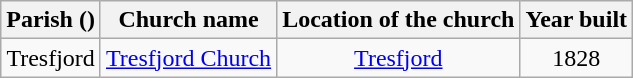<table class="wikitable" style="text-align:center">
<tr>
<th>Parish ()</th>
<th>Church name</th>
<th>Location of the church</th>
<th>Year built</th>
</tr>
<tr>
<td rowspan="1">Tresfjord</td>
<td><a href='#'>Tresfjord Church</a></td>
<td><a href='#'>Tresfjord</a></td>
<td>1828</td>
</tr>
</table>
